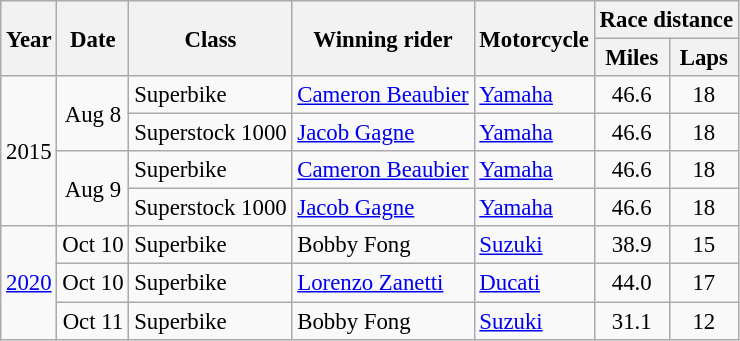<table class="wikitable" style="font-size: 95%;">
<tr>
<th rowspan="2" style="text-align:center">Year</th>
<th rowspan="2" style="text-align:center">Date</th>
<th rowspan="2" style="text-align:center">Class</th>
<th rowspan="2">Winning rider</th>
<th rowspan="2">Motorcycle</th>
<th colspan="2">Race distance</th>
</tr>
<tr>
<th style="text-align:center">Miles</th>
<th style="text-align:center">Laps</th>
</tr>
<tr>
<td rowspan="4" style="text-align:center">2015</td>
<td rowspan="2" style="text-align:center">Aug 8</td>
<td>Superbike</td>
<td> <a href='#'>Cameron Beaubier</a></td>
<td><a href='#'>Yamaha</a></td>
<td style="text-align:center">46.6</td>
<td style="text-align:center">18</td>
</tr>
<tr>
<td>Superstock 1000</td>
<td> <a href='#'>Jacob Gagne</a></td>
<td><a href='#'>Yamaha</a></td>
<td style="text-align:center">46.6</td>
<td style="text-align:center">18</td>
</tr>
<tr>
<td rowspan="2" style="text-align:center">Aug 9</td>
<td>Superbike</td>
<td> <a href='#'>Cameron Beaubier</a></td>
<td><a href='#'>Yamaha</a></td>
<td style="text-align:center">46.6</td>
<td style="text-align:center">18</td>
</tr>
<tr>
<td>Superstock 1000</td>
<td> <a href='#'>Jacob Gagne</a></td>
<td><a href='#'>Yamaha</a></td>
<td style="text-align:center">46.6</td>
<td style="text-align:center">18</td>
</tr>
<tr>
<td rowspan="3" style="text-align:center"><a href='#'>2020</a></td>
<td rowspan="1" style="text-align:center">Oct 10</td>
<td>Superbike</td>
<td> Bobby Fong</td>
<td><a href='#'>Suzuki</a></td>
<td style="text-align:center">38.9</td>
<td style="text-align:center">15</td>
</tr>
<tr>
<td rowspan="1" style="text-align:center">Oct 10</td>
<td>Superbike</td>
<td> <a href='#'>Lorenzo Zanetti</a></td>
<td><a href='#'>Ducati</a></td>
<td style="text-align:center">44.0</td>
<td style="text-align:center">17</td>
</tr>
<tr>
<td rowspan="1" style="text-align:center">Oct 11</td>
<td>Superbike</td>
<td> Bobby Fong</td>
<td><a href='#'>Suzuki</a></td>
<td style="text-align:center">31.1</td>
<td style="text-align:center">12</td>
</tr>
</table>
